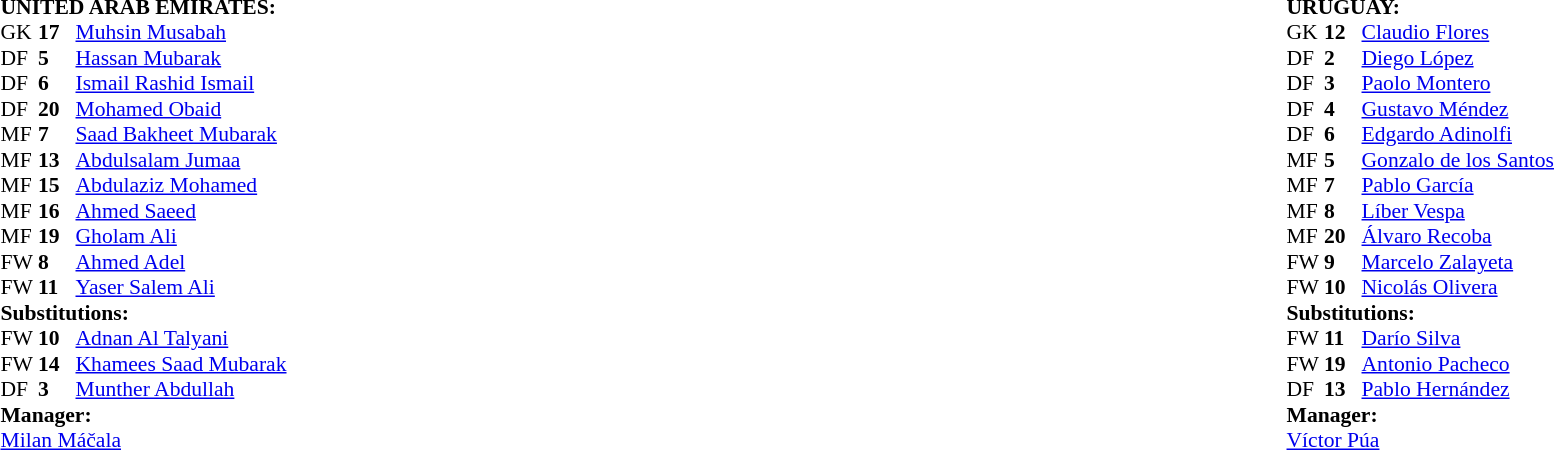<table width="100%">
<tr>
<td valign="top" width="50%"><br><table style="font-size: 90%" cellspacing="0" cellpadding="0">
<tr>
<td colspan=4><br><strong>UNITED ARAB EMIRATES:</strong></td>
</tr>
<tr>
<th width=25></th>
<th width=25></th>
</tr>
<tr>
<td>GK</td>
<td><strong>17</strong></td>
<td><a href='#'>Muhsin Musabah</a></td>
</tr>
<tr>
<td>DF</td>
<td><strong>5</strong></td>
<td><a href='#'>Hassan Mubarak</a></td>
</tr>
<tr>
<td>DF</td>
<td><strong>6</strong></td>
<td><a href='#'>Ismail Rashid Ismail</a></td>
</tr>
<tr>
<td>DF</td>
<td><strong>20</strong></td>
<td><a href='#'>Mohamed Obaid</a></td>
</tr>
<tr>
<td>MF</td>
<td><strong>7</strong></td>
<td><a href='#'>Saad Bakheet Mubarak</a></td>
</tr>
<tr>
<td>MF</td>
<td><strong>13</strong></td>
<td><a href='#'>Abdulsalam Jumaa</a></td>
<td></td>
<td></td>
</tr>
<tr>
<td>MF</td>
<td><strong>15</strong></td>
<td><a href='#'>Abdulaziz Mohamed</a></td>
<td></td>
<td></td>
</tr>
<tr>
<td>MF</td>
<td><strong>16</strong></td>
<td><a href='#'>Ahmed Saeed</a></td>
</tr>
<tr>
<td>MF</td>
<td><strong>19</strong></td>
<td><a href='#'>Gholam Ali</a></td>
<td></td>
<td></td>
</tr>
<tr>
<td>FW</td>
<td><strong>8</strong></td>
<td><a href='#'>Ahmed Adel</a></td>
<td></td>
</tr>
<tr>
<td>FW</td>
<td><strong>11</strong></td>
<td><a href='#'>Yaser Salem Ali</a></td>
</tr>
<tr>
<td colspan=3><strong>Substitutions:</strong></td>
</tr>
<tr>
<td>FW</td>
<td><strong>10</strong></td>
<td><a href='#'>Adnan Al Talyani</a></td>
<td></td>
<td></td>
</tr>
<tr>
<td>FW</td>
<td><strong>14</strong></td>
<td><a href='#'>Khamees Saad Mubarak</a></td>
<td></td>
<td></td>
</tr>
<tr>
<td>DF</td>
<td><strong>3</strong></td>
<td><a href='#'>Munther Abdullah</a></td>
<td></td>
<td></td>
</tr>
<tr>
<td colspan=3><strong>Manager:</strong></td>
</tr>
<tr>
<td colspan="4"> <a href='#'>Milan Máčala</a></td>
</tr>
</table>
</td>
<td valign="top"></td>
<td valign="top"></td>
<td valign="top" width="50%"><br><table style="font-size: 90%" cellspacing="0" cellpadding="0" align="center">
<tr>
<td colspan=4><br><strong>URUGUAY:</strong></td>
</tr>
<tr>
<th width=25></th>
<th width=25></th>
</tr>
<tr>
<td>GK</td>
<td><strong>12</strong></td>
<td><a href='#'>Claudio Flores</a></td>
</tr>
<tr>
<td>DF</td>
<td><strong>2</strong></td>
<td><a href='#'>Diego López</a></td>
</tr>
<tr>
<td>DF</td>
<td><strong>3</strong></td>
<td><a href='#'>Paolo Montero</a></td>
</tr>
<tr>
<td>DF</td>
<td><strong>4</strong></td>
<td><a href='#'>Gustavo Méndez</a></td>
</tr>
<tr>
<td>DF</td>
<td><strong>6</strong></td>
<td><a href='#'>Edgardo Adinolfi</a></td>
</tr>
<tr>
<td>MF</td>
<td><strong>5</strong></td>
<td><a href='#'>Gonzalo de los Santos</a></td>
</tr>
<tr>
<td>MF</td>
<td><strong>7</strong></td>
<td><a href='#'>Pablo García</a></td>
</tr>
<tr>
<td>MF</td>
<td><strong>8</strong></td>
<td><a href='#'>Líber Vespa</a></td>
<td></td>
<td></td>
</tr>
<tr>
<td>MF</td>
<td><strong>20</strong></td>
<td><a href='#'>Álvaro Recoba</a></td>
<td></td>
<td></td>
</tr>
<tr>
<td>FW</td>
<td><strong>9</strong></td>
<td><a href='#'>Marcelo Zalayeta</a></td>
</tr>
<tr>
<td>FW</td>
<td><strong>10</strong></td>
<td><a href='#'>Nicolás Olivera</a></td>
<td></td>
<td></td>
</tr>
<tr>
<td colspan=3><strong>Substitutions:</strong></td>
</tr>
<tr>
<td>FW</td>
<td><strong>11</strong></td>
<td><a href='#'>Darío Silva</a></td>
<td></td>
<td></td>
</tr>
<tr>
<td>FW</td>
<td><strong>19</strong></td>
<td><a href='#'>Antonio Pacheco</a></td>
<td></td>
<td></td>
</tr>
<tr>
<td>DF</td>
<td><strong>13</strong></td>
<td><a href='#'>Pablo Hernández</a></td>
<td></td>
<td></td>
</tr>
<tr>
<td colspan=3><strong>Manager:</strong></td>
</tr>
<tr>
<td colspan=3><a href='#'>Víctor Púa</a></td>
</tr>
</table>
</td>
</tr>
</table>
